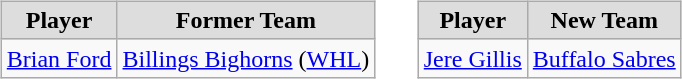<table cellspacing="10">
<tr>
<td valign="top"><br><table class="wikitable">
<tr style="text-align:center; background:#ddd;">
<td><strong>Player</strong></td>
<td><strong>Former Team</strong></td>
</tr>
<tr>
<td><a href='#'>Brian Ford</a></td>
<td><a href='#'>Billings Bighorns</a> (<a href='#'>WHL</a>)</td>
</tr>
</table>
</td>
<td valign="top"><br><table class="wikitable">
<tr style="text-align:center; background:#ddd;">
<td><strong>Player</strong></td>
<td><strong>New Team</strong></td>
</tr>
<tr>
<td><a href='#'>Jere Gillis</a></td>
<td><a href='#'>Buffalo Sabres</a></td>
</tr>
</table>
</td>
</tr>
</table>
